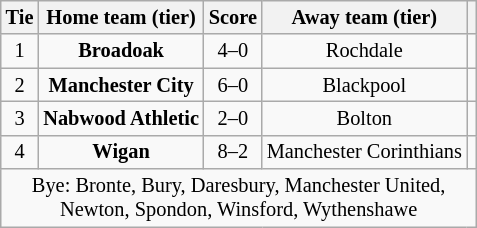<table class="wikitable" style="text-align:center; font-size:85%">
<tr>
<th>Tie</th>
<th>Home team (tier)</th>
<th>Score</th>
<th>Away team (tier)</th>
<th></th>
</tr>
<tr>
<td align="center">1</td>
<td><strong>Broadoak</strong></td>
<td align="center">4–0</td>
<td>Rochdale</td>
<td></td>
</tr>
<tr>
<td align="center">2</td>
<td><strong>Manchester City</strong></td>
<td align="center">6–0</td>
<td>Blackpool</td>
<td></td>
</tr>
<tr>
<td align="center">3</td>
<td><strong>Nabwood Athletic</strong></td>
<td align="center">2–0</td>
<td>Bolton</td>
<td></td>
</tr>
<tr>
<td align="center">4</td>
<td><strong>Wigan</strong></td>
<td align="center">8–2</td>
<td>Manchester Corinthians</td>
<td></td>
</tr>
<tr>
<td colspan="5" align="center">Bye: Bronte, Bury, Daresbury, Manchester United,<br>Newton, Spondon, Winsford, Wythenshawe</td>
</tr>
</table>
